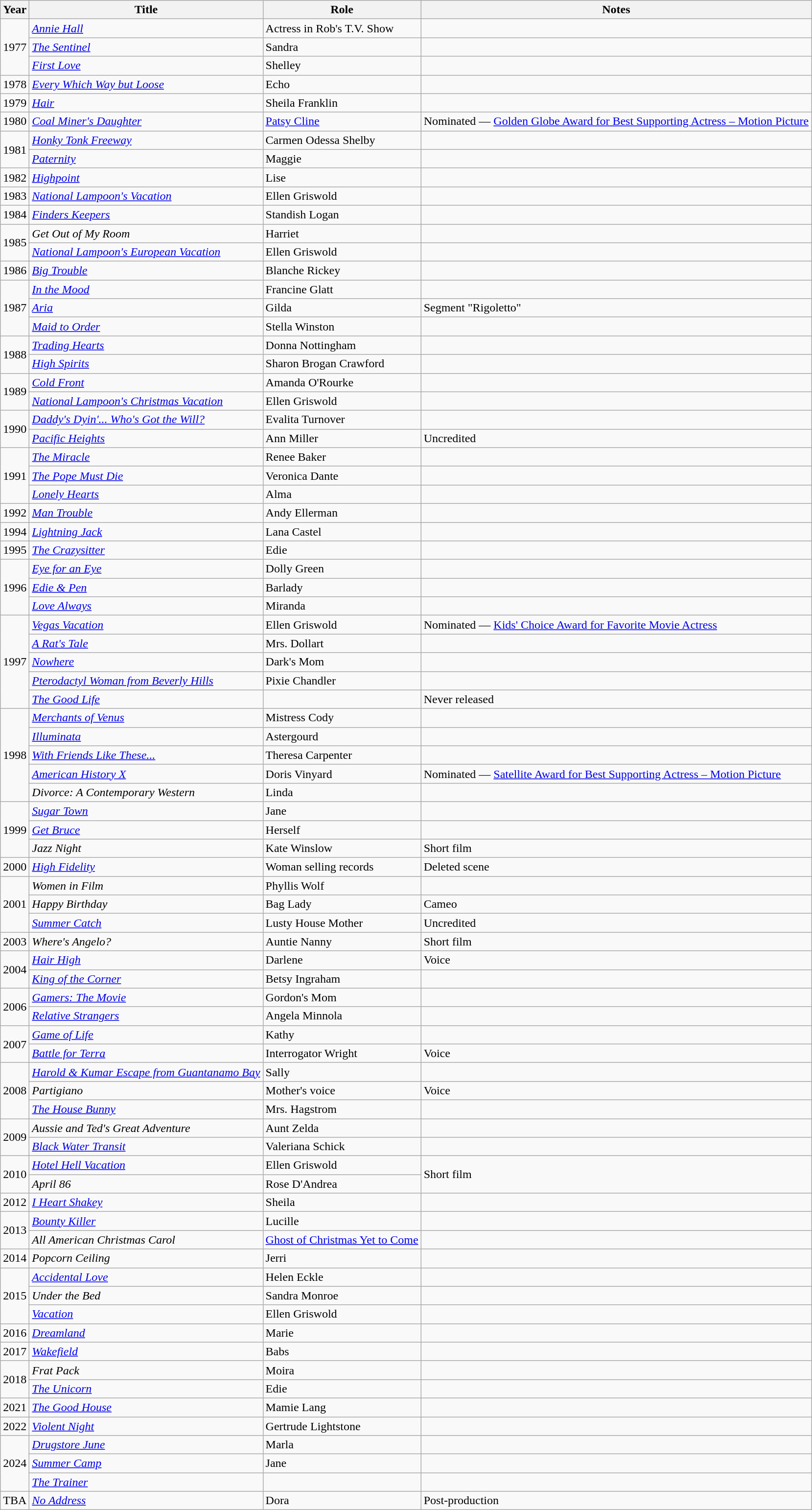<table class="wikitable sortable">
<tr>
<th>Year</th>
<th>Title</th>
<th>Role</th>
<th class="unsortable">Notes</th>
</tr>
<tr>
<td rowspan="3">1977</td>
<td><em><a href='#'>Annie Hall</a></em></td>
<td>Actress in Rob's T.V. Show</td>
<td></td>
</tr>
<tr>
<td><em><a href='#'>The Sentinel</a></em></td>
<td>Sandra</td>
<td></td>
</tr>
<tr>
<td><em><a href='#'>First Love</a></em></td>
<td>Shelley</td>
<td></td>
</tr>
<tr>
<td>1978</td>
<td><em><a href='#'>Every Which Way but Loose</a></em></td>
<td>Echo</td>
<td></td>
</tr>
<tr>
<td>1979</td>
<td><em><a href='#'>Hair</a></em></td>
<td>Sheila Franklin</td>
<td></td>
</tr>
<tr>
<td>1980</td>
<td><em><a href='#'>Coal Miner's Daughter</a></em></td>
<td><a href='#'>Patsy Cline</a></td>
<td>Nominated — <a href='#'>Golden Globe Award for Best Supporting Actress – Motion Picture</a></td>
</tr>
<tr>
<td rowspan="2">1981</td>
<td><em><a href='#'>Honky Tonk Freeway</a></em></td>
<td>Carmen Odessa Shelby</td>
<td></td>
</tr>
<tr>
<td><em><a href='#'>Paternity</a></em></td>
<td>Maggie</td>
<td></td>
</tr>
<tr>
<td>1982</td>
<td><em><a href='#'>Highpoint</a></em></td>
<td>Lise</td>
<td></td>
</tr>
<tr>
<td>1983</td>
<td><em><a href='#'>National Lampoon's Vacation</a></em></td>
<td>Ellen Griswold</td>
<td></td>
</tr>
<tr>
<td>1984</td>
<td><em><a href='#'>Finders Keepers</a></em></td>
<td>Standish Logan</td>
<td></td>
</tr>
<tr>
<td rowspan="2">1985</td>
<td><em>Get Out of My Room</em></td>
<td>Harriet</td>
<td></td>
</tr>
<tr>
<td><em><a href='#'>National Lampoon's European Vacation</a></em></td>
<td>Ellen Griswold</td>
<td></td>
</tr>
<tr>
<td>1986</td>
<td><em><a href='#'>Big Trouble</a></em></td>
<td>Blanche Rickey</td>
<td></td>
</tr>
<tr>
<td rowspan="3">1987</td>
<td><em><a href='#'>In the Mood</a></em></td>
<td>Francine Glatt</td>
<td></td>
</tr>
<tr>
<td><em><a href='#'>Aria</a></em></td>
<td>Gilda</td>
<td>Segment "Rigoletto"</td>
</tr>
<tr>
<td><em><a href='#'>Maid to Order</a></em></td>
<td>Stella Winston</td>
<td></td>
</tr>
<tr>
<td rowspan="2">1988</td>
<td><em><a href='#'>Trading Hearts</a></em></td>
<td>Donna Nottingham</td>
<td></td>
</tr>
<tr>
<td><em><a href='#'>High Spirits</a></em></td>
<td>Sharon Brogan Crawford</td>
<td></td>
</tr>
<tr>
<td rowspan="2">1989</td>
<td><em><a href='#'>Cold Front</a></em></td>
<td>Amanda O'Rourke</td>
<td></td>
</tr>
<tr>
<td><em><a href='#'>National Lampoon's Christmas Vacation</a></em></td>
<td>Ellen Griswold</td>
<td></td>
</tr>
<tr>
<td rowspan="2">1990</td>
<td><em><a href='#'>Daddy's Dyin'... Who's Got the Will?</a></em></td>
<td>Evalita Turnover</td>
<td></td>
</tr>
<tr>
<td><em><a href='#'>Pacific Heights</a></em></td>
<td>Ann Miller</td>
<td>Uncredited</td>
</tr>
<tr>
<td rowspan="3">1991</td>
<td><em><a href='#'>The Miracle</a></em></td>
<td>Renee Baker</td>
<td></td>
</tr>
<tr>
<td><em><a href='#'>The Pope Must Die</a></em></td>
<td>Veronica Dante</td>
<td></td>
</tr>
<tr>
<td><em><a href='#'>Lonely Hearts</a></em></td>
<td>Alma</td>
<td></td>
</tr>
<tr>
<td>1992</td>
<td><em><a href='#'>Man Trouble</a></em></td>
<td>Andy Ellerman</td>
<td></td>
</tr>
<tr>
<td>1994</td>
<td><em><a href='#'>Lightning Jack</a></em></td>
<td>Lana Castel</td>
<td></td>
</tr>
<tr>
<td>1995</td>
<td><em><a href='#'>The Crazysitter</a></em></td>
<td>Edie</td>
<td></td>
</tr>
<tr>
<td rowspan="3">1996</td>
<td><em><a href='#'>Eye for an Eye</a></em></td>
<td>Dolly Green</td>
<td></td>
</tr>
<tr>
<td><em><a href='#'>Edie & Pen</a></em></td>
<td>Barlady</td>
<td></td>
</tr>
<tr>
<td><em><a href='#'>Love Always</a></em></td>
<td>Miranda</td>
<td></td>
</tr>
<tr>
<td rowspan="5">1997</td>
<td><em><a href='#'>Vegas Vacation</a></em></td>
<td>Ellen Griswold</td>
<td>Nominated — <a href='#'>Kids' Choice Award for Favorite Movie Actress</a></td>
</tr>
<tr>
<td><em><a href='#'>A Rat's Tale</a></em></td>
<td>Mrs. Dollart</td>
<td></td>
</tr>
<tr>
<td><em><a href='#'>Nowhere</a></em></td>
<td>Dark's Mom</td>
<td></td>
</tr>
<tr>
<td><em><a href='#'>Pterodactyl Woman from Beverly Hills</a></em></td>
<td>Pixie Chandler</td>
<td></td>
</tr>
<tr>
<td><em><a href='#'>The Good Life</a></em></td>
<td></td>
<td>Never released</td>
</tr>
<tr>
<td rowspan="5">1998</td>
<td><em><a href='#'>Merchants of Venus</a></em></td>
<td>Mistress Cody</td>
<td></td>
</tr>
<tr>
<td><em><a href='#'>Illuminata</a></em></td>
<td>Astergourd</td>
<td></td>
</tr>
<tr>
<td><em><a href='#'>With Friends Like These...</a></em></td>
<td>Theresa Carpenter</td>
<td></td>
</tr>
<tr>
<td><em><a href='#'>American History X</a></em></td>
<td>Doris Vinyard</td>
<td>Nominated — <a href='#'>Satellite Award for Best Supporting Actress – Motion Picture</a></td>
</tr>
<tr>
<td><em>Divorce: A Contemporary Western</em></td>
<td>Linda</td>
<td></td>
</tr>
<tr>
<td rowspan="3">1999</td>
<td><em><a href='#'>Sugar Town</a></em></td>
<td>Jane</td>
<td></td>
</tr>
<tr>
<td><em><a href='#'>Get Bruce</a></em></td>
<td>Herself</td>
<td></td>
</tr>
<tr>
<td><em>Jazz Night</em></td>
<td>Kate Winslow</td>
<td>Short film</td>
</tr>
<tr>
<td>2000</td>
<td><em><a href='#'>High Fidelity</a></em></td>
<td>Woman selling records</td>
<td>Deleted scene</td>
</tr>
<tr>
<td rowspan="3">2001</td>
<td><em>Women in Film</em></td>
<td>Phyllis Wolf</td>
<td></td>
</tr>
<tr>
<td><em>Happy Birthday</em></td>
<td>Bag Lady</td>
<td>Cameo</td>
</tr>
<tr>
<td><em><a href='#'>Summer Catch</a></em></td>
<td>Lusty House Mother</td>
<td>Uncredited</td>
</tr>
<tr>
<td>2003</td>
<td><em>Where's Angelo?</em></td>
<td>Auntie Nanny</td>
<td>Short film</td>
</tr>
<tr>
<td rowspan="2">2004</td>
<td><em><a href='#'>Hair High</a></em></td>
<td>Darlene</td>
<td>Voice</td>
</tr>
<tr>
<td><em><a href='#'>King of the Corner</a></em></td>
<td>Betsy Ingraham</td>
<td></td>
</tr>
<tr>
<td rowspan="2">2006</td>
<td><em><a href='#'>Gamers: The Movie</a></em></td>
<td>Gordon's Mom</td>
<td></td>
</tr>
<tr>
<td><em><a href='#'>Relative Strangers</a></em></td>
<td>Angela Minnola</td>
<td></td>
</tr>
<tr>
<td rowspan="2">2007</td>
<td><em><a href='#'>Game of Life</a></em></td>
<td>Kathy</td>
<td></td>
</tr>
<tr>
<td><em><a href='#'>Battle for Terra</a></em></td>
<td>Interrogator Wright</td>
<td>Voice</td>
</tr>
<tr>
<td rowspan="3">2008</td>
<td><em><a href='#'>Harold & Kumar Escape from Guantanamo Bay</a></em></td>
<td>Sally</td>
<td></td>
</tr>
<tr>
<td><em>Partigiano</em></td>
<td>Mother's voice</td>
<td>Voice</td>
</tr>
<tr>
<td><em><a href='#'>The House Bunny</a></em></td>
<td>Mrs. Hagstrom</td>
<td></td>
</tr>
<tr>
<td rowspan="2">2009</td>
<td><em>Aussie and Ted's Great Adventure</em></td>
<td>Aunt Zelda</td>
<td></td>
</tr>
<tr>
<td><em><a href='#'>Black Water Transit</a></em></td>
<td>Valeriana Schick</td>
<td></td>
</tr>
<tr>
<td rowspan="2">2010</td>
<td><em><a href='#'>Hotel Hell Vacation</a></em></td>
<td>Ellen Griswold</td>
<td rowspan="2">Short film</td>
</tr>
<tr>
<td><em>April 86</em></td>
<td>Rose D'Andrea</td>
</tr>
<tr>
<td>2012</td>
<td><em><a href='#'>I Heart Shakey</a></em></td>
<td>Sheila</td>
<td></td>
</tr>
<tr>
<td rowspan="2">2013</td>
<td><em><a href='#'>Bounty Killer</a></em></td>
<td>Lucille</td>
<td></td>
</tr>
<tr>
<td><em>All American Christmas Carol</em></td>
<td><a href='#'>Ghost of Christmas Yet to Come</a></td>
<td></td>
</tr>
<tr>
<td>2014</td>
<td><em>Popcorn Ceiling</em></td>
<td>Jerri</td>
<td></td>
</tr>
<tr>
<td rowspan="3">2015</td>
<td><em><a href='#'>Accidental Love</a></em></td>
<td>Helen Eckle</td>
<td></td>
</tr>
<tr>
<td><em>Under the Bed</em></td>
<td>Sandra Monroe</td>
<td></td>
</tr>
<tr>
<td><em><a href='#'>Vacation</a></em></td>
<td>Ellen Griswold</td>
<td></td>
</tr>
<tr>
<td>2016</td>
<td><em><a href='#'>Dreamland</a></em></td>
<td>Marie</td>
<td></td>
</tr>
<tr>
<td>2017</td>
<td><em><a href='#'>Wakefield</a></em></td>
<td>Babs</td>
<td></td>
</tr>
<tr>
<td rowspan="2">2018</td>
<td><em>Frat Pack</em></td>
<td>Moira</td>
<td></td>
</tr>
<tr>
<td><em><a href='#'>The Unicorn</a></em></td>
<td>Edie</td>
<td></td>
</tr>
<tr>
<td>2021</td>
<td><em><a href='#'>The Good House</a></em></td>
<td>Mamie Lang</td>
<td></td>
</tr>
<tr>
<td>2022</td>
<td><em><a href='#'>Violent Night</a></em></td>
<td>Gertrude Lightstone</td>
<td></td>
</tr>
<tr>
<td rowspan="3">2024</td>
<td><em><a href='#'>Drugstore June</a></em></td>
<td>Marla</td>
<td></td>
</tr>
<tr>
<td><em><a href='#'>Summer Camp</a></em></td>
<td>Jane</td>
<td></td>
</tr>
<tr>
<td><em><a href='#'>The Trainer</a></em></td>
<td></td>
<td></td>
</tr>
<tr>
<td>TBA</td>
<td><em><a href='#'>No Address</a></em></td>
<td>Dora</td>
<td>Post-production</td>
</tr>
</table>
